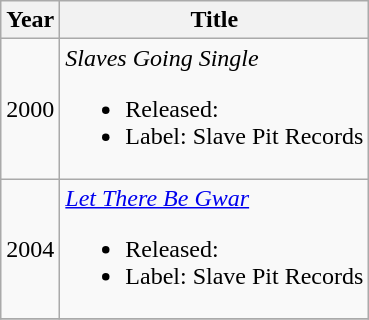<table class="wikitable">
<tr>
<th>Year</th>
<th>Title</th>
</tr>
<tr>
<td>2000</td>
<td><em>Slaves Going Single</em><br><ul><li>Released:</li><li>Label: Slave Pit Records</li></ul></td>
</tr>
<tr>
<td>2004</td>
<td><em><a href='#'>Let There Be Gwar</a></em><br><ul><li>Released:</li><li>Label: Slave Pit Records</li></ul></td>
</tr>
<tr>
</tr>
</table>
